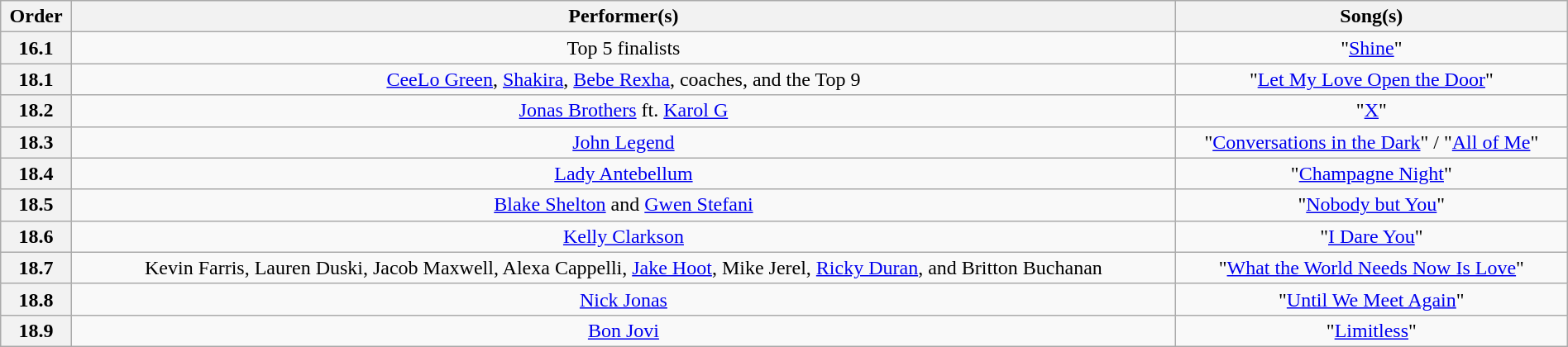<table class="wikitable" style="text-align:center; width:100%">
<tr>
<th>Order</th>
<th>Performer(s)</th>
<th>Song(s)</th>
</tr>
<tr>
<th>16.1</th>
<td>Top 5 finalists</td>
<td>"<a href='#'>Shine</a>"</td>
</tr>
<tr>
<th>18.1</th>
<td><a href='#'>CeeLo Green</a>, <a href='#'>Shakira</a>, <a href='#'>Bebe Rexha</a>, coaches, and the Top 9</td>
<td>"<a href='#'>Let My Love Open the Door</a>"</td>
</tr>
<tr>
<th>18.2</th>
<td><a href='#'>Jonas Brothers</a> ft. <a href='#'>Karol G</a></td>
<td>"<a href='#'>X</a>"</td>
</tr>
<tr>
<th>18.3</th>
<td><a href='#'>John Legend</a></td>
<td>"<a href='#'>Conversations in the Dark</a>" / "<a href='#'>All of Me</a>"</td>
</tr>
<tr>
<th>18.4</th>
<td><a href='#'>Lady Antebellum</a></td>
<td>"<a href='#'>Champagne Night</a>"</td>
</tr>
<tr>
<th>18.5</th>
<td><a href='#'>Blake Shelton</a> and <a href='#'>Gwen Stefani</a></td>
<td>"<a href='#'>Nobody but You</a>"</td>
</tr>
<tr>
<th>18.6</th>
<td><a href='#'>Kelly Clarkson</a></td>
<td>"<a href='#'>I Dare You</a>"</td>
</tr>
<tr>
<th>18.7</th>
<td>Kevin Farris, Lauren Duski, Jacob Maxwell, Alexa Cappelli, <a href='#'>Jake Hoot</a>, Mike Jerel, <a href='#'>Ricky Duran</a>, and Britton Buchanan</td>
<td>"<a href='#'>What the World Needs Now Is Love</a>"</td>
</tr>
<tr>
<th>18.8</th>
<td><a href='#'>Nick Jonas</a></td>
<td>"<a href='#'>Until We Meet Again</a>"</td>
</tr>
<tr>
<th>18.9</th>
<td><a href='#'>Bon Jovi</a></td>
<td>"<a href='#'>Limitless</a>"</td>
</tr>
</table>
